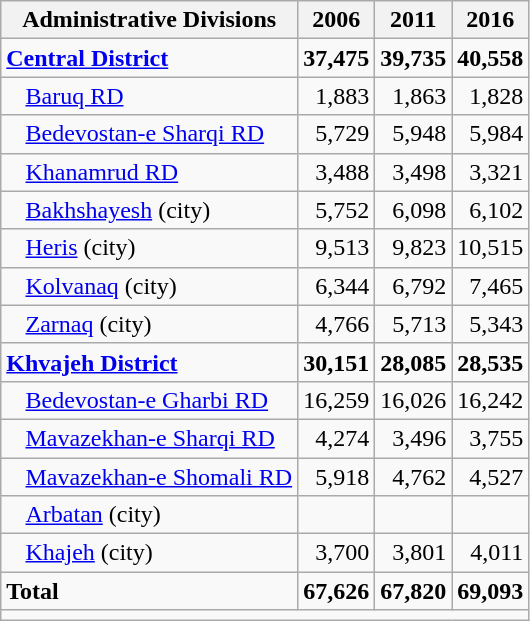<table class="wikitable">
<tr>
<th>Administrative Divisions</th>
<th>2006</th>
<th>2011</th>
<th>2016</th>
</tr>
<tr>
<td><strong><a href='#'>Central District</a></strong></td>
<td style="text-align: right;"><strong>37,475</strong></td>
<td style="text-align: right;"><strong>39,735</strong></td>
<td style="text-align: right;"><strong>40,558</strong></td>
</tr>
<tr>
<td style="padding-left: 1em;"><a href='#'>Baruq RD</a></td>
<td style="text-align: right;">1,883</td>
<td style="text-align: right;">1,863</td>
<td style="text-align: right;">1,828</td>
</tr>
<tr>
<td style="padding-left: 1em;"><a href='#'>Bedevostan-e Sharqi RD</a></td>
<td style="text-align: right;">5,729</td>
<td style="text-align: right;">5,948</td>
<td style="text-align: right;">5,984</td>
</tr>
<tr>
<td style="padding-left: 1em;"><a href='#'>Khanamrud RD</a></td>
<td style="text-align: right;">3,488</td>
<td style="text-align: right;">3,498</td>
<td style="text-align: right;">3,321</td>
</tr>
<tr>
<td style="padding-left: 1em;"><a href='#'>Bakhshayesh</a> (city)</td>
<td style="text-align: right;">5,752</td>
<td style="text-align: right;">6,098</td>
<td style="text-align: right;">6,102</td>
</tr>
<tr>
<td style="padding-left: 1em;"><a href='#'>Heris</a> (city)</td>
<td style="text-align: right;">9,513</td>
<td style="text-align: right;">9,823</td>
<td style="text-align: right;">10,515</td>
</tr>
<tr>
<td style="padding-left: 1em;"><a href='#'>Kolvanaq</a> (city)</td>
<td style="text-align: right;">6,344</td>
<td style="text-align: right;">6,792</td>
<td style="text-align: right;">7,465</td>
</tr>
<tr>
<td style="padding-left: 1em;"><a href='#'>Zarnaq</a> (city)</td>
<td style="text-align: right;">4,766</td>
<td style="text-align: right;">5,713</td>
<td style="text-align: right;">5,343</td>
</tr>
<tr>
<td><strong><a href='#'>Khvajeh District</a></strong></td>
<td style="text-align: right;"><strong>30,151</strong></td>
<td style="text-align: right;"><strong>28,085</strong></td>
<td style="text-align: right;"><strong>28,535</strong></td>
</tr>
<tr>
<td style="padding-left: 1em;"><a href='#'>Bedevostan-e Gharbi RD</a></td>
<td style="text-align: right;">16,259</td>
<td style="text-align: right;">16,026</td>
<td style="text-align: right;">16,242</td>
</tr>
<tr>
<td style="padding-left: 1em;"><a href='#'>Mavazekhan-e Sharqi RD</a></td>
<td style="text-align: right;">4,274</td>
<td style="text-align: right;">3,496</td>
<td style="text-align: right;">3,755</td>
</tr>
<tr>
<td style="padding-left: 1em;"><a href='#'>Mavazekhan-e Shomali RD</a></td>
<td style="text-align: right;">5,918</td>
<td style="text-align: right;">4,762</td>
<td style="text-align: right;">4,527</td>
</tr>
<tr>
<td style="padding-left: 1em;"><a href='#'>Arbatan</a> (city)</td>
<td style="text-align: right;"></td>
<td style="text-align: right;"></td>
<td style="text-align: right;"></td>
</tr>
<tr>
<td style="padding-left: 1em;"><a href='#'>Khajeh</a> (city)</td>
<td style="text-align: right;">3,700</td>
<td style="text-align: right;">3,801</td>
<td style="text-align: right;">4,011</td>
</tr>
<tr>
<td><strong>Total</strong></td>
<td style="text-align: right;"><strong>67,626</strong></td>
<td style="text-align: right;"><strong>67,820</strong></td>
<td style="text-align: right;"><strong>69,093</strong></td>
</tr>
<tr>
<td colspan=4></td>
</tr>
</table>
